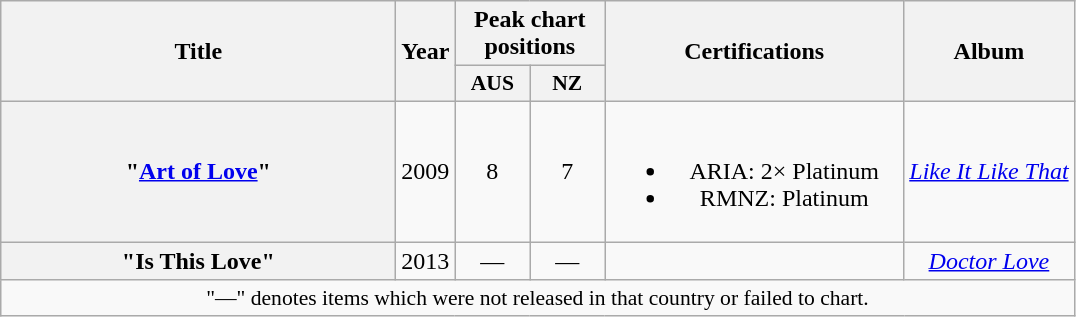<table class="wikitable plainrowheaders" style="text-align:center;">
<tr>
<th scope="col" rowspan="2" style="width:16em;">Title</th>
<th scope="col" rowspan="2">Year</th>
<th scope="col" colspan="2">Peak chart positions</th>
<th scope="col" rowspan="2" style="width:12em;">Certifications</th>
<th scope="col" rowspan="2">Album</th>
</tr>
<tr>
<th scope="col" style="width:3em;font-size:90%;">AUS<br></th>
<th scope="col" style="width:3em;font-size:90%;">NZ<br></th>
</tr>
<tr>
<th scope="row">"<a href='#'>Art of Love</a>"<br></th>
<td>2009</td>
<td>8</td>
<td>7</td>
<td><br><ul><li>ARIA: 2× Platinum</li><li>RMNZ: Platinum</li></ul></td>
<td><em><a href='#'>Like It Like That</a></em></td>
</tr>
<tr>
<th scope="row">"Is This Love"<br></th>
<td>2013</td>
<td>—</td>
<td>—</td>
<td></td>
<td><em><a href='#'>Doctor Love</a></em></td>
</tr>
<tr>
<td colspan="6" style="font-size:90%">"—" denotes items which were not released in that country or failed to chart.</td>
</tr>
</table>
